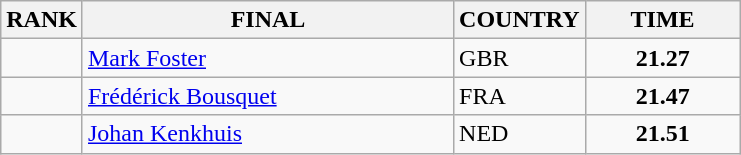<table class="wikitable">
<tr>
<th>RANK</th>
<th align="left" style="width: 15em">FINAL</th>
<th>COUNTRY</th>
<th style="width: 6em">TIME</th>
</tr>
<tr>
<td align="center"></td>
<td><a href='#'>Mark Foster</a></td>
<td> GBR</td>
<td align="center"><strong>21.27</strong></td>
</tr>
<tr>
<td align="center"></td>
<td><a href='#'>Frédérick Bousquet</a></td>
<td> FRA</td>
<td align="center"><strong>21.47</strong></td>
</tr>
<tr>
<td align="center"></td>
<td><a href='#'>Johan Kenkhuis</a></td>
<td> NED</td>
<td align="center"><strong>21.51</strong></td>
</tr>
</table>
